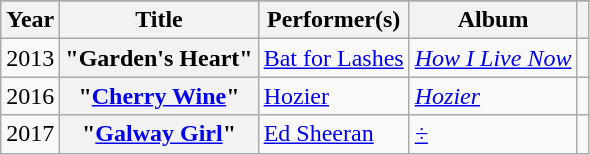<table class="wikitable plainrowheaders unsortable" style="text-align: margin;">
<tr>
</tr>
<tr>
<th scope="col">Year</th>
<th scope="col">Title</th>
<th scope="col">Performer(s)</th>
<th scope="col">Album</th>
<th scope="col" class="unsortable"></th>
</tr>
<tr>
<td style="text-align:center;">2013</td>
<th scope="row">"Garden's Heart"</th>
<td><a href='#'>Bat for Lashes</a></td>
<td><em><a href='#'>How I Live Now</a></em></td>
<td style="text-align:center;"></td>
</tr>
<tr>
<td style="text-align:center;">2016</td>
<th scope="row">"<a href='#'>Cherry Wine</a>"</th>
<td><a href='#'>Hozier</a></td>
<td><em><a href='#'>Hozier</a></em></td>
<td style="text-align:center;"></td>
</tr>
<tr>
<td style="text-align:center;">2017</td>
<th scope="row">"<a href='#'>Galway Girl</a>"</th>
<td><a href='#'>Ed Sheeran</a></td>
<td><em><a href='#'>÷</a></em></td>
<td style="text-align:center;"></td>
</tr>
</table>
